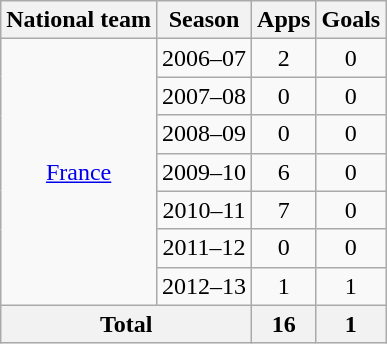<table class="wikitable" style="text-align: center;">
<tr>
<th>National team</th>
<th>Season</th>
<th>Apps</th>
<th>Goals</th>
</tr>
<tr>
<td rowspan="7"><a href='#'>France</a></td>
<td>2006–07</td>
<td>2</td>
<td>0</td>
</tr>
<tr>
<td>2007–08</td>
<td>0</td>
<td>0</td>
</tr>
<tr>
<td>2008–09</td>
<td>0</td>
<td>0</td>
</tr>
<tr>
<td>2009–10</td>
<td>6</td>
<td>0</td>
</tr>
<tr>
<td>2010–11</td>
<td>7</td>
<td>0</td>
</tr>
<tr>
<td>2011–12</td>
<td>0</td>
<td>0</td>
</tr>
<tr>
<td>2012–13</td>
<td>1</td>
<td>1</td>
</tr>
<tr>
<th colspan="2">Total</th>
<th>16</th>
<th>1</th>
</tr>
</table>
